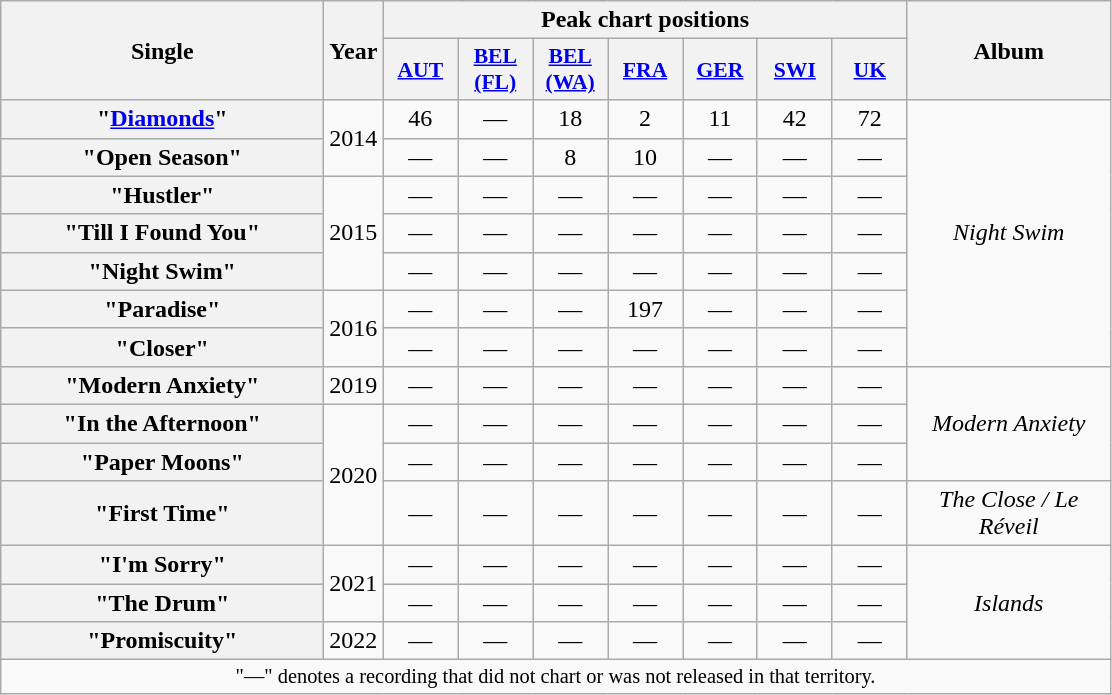<table class="wikitable plainrowheaders" style="text-align:center;">
<tr>
<th scope="col" rowspan="2" style="width:13em;">Single</th>
<th scope="col" rowspan="2" style="width:1em;">Year</th>
<th scope="col" colspan="7">Peak chart positions</th>
<th scope="col" rowspan="2" style="width:8em;">Album</th>
</tr>
<tr>
<th scope="col" style="width:3em;font-size:90%;"><a href='#'>AUT</a><br></th>
<th scope="col" style="width:3em;font-size:90%;"><a href='#'>BEL<br>(FL)</a><br></th>
<th scope="col" style="width:3em;font-size:90%;"><a href='#'>BEL<br>(WA)</a><br></th>
<th scope="col" style="width:3em;font-size:90%;"><a href='#'>FRA</a><br></th>
<th scope="col" style="width:3em;font-size:90%;"><a href='#'>GER</a><br></th>
<th scope="col" style="width:3em;font-size:90%;"><a href='#'>SWI</a><br></th>
<th scope="col" style="width:3em;font-size:90%;"><a href='#'>UK</a><br></th>
</tr>
<tr>
<th scope="row">"<a href='#'>Diamonds</a>"</th>
<td rowspan="2">2014</td>
<td>46</td>
<td>—</td>
<td>18</td>
<td>2</td>
<td>11</td>
<td>42</td>
<td>72</td>
<td rowspan="7"><em>Night Swim</em></td>
</tr>
<tr>
<th scope="row">"Open Season"</th>
<td>—</td>
<td>—</td>
<td>8</td>
<td>10</td>
<td>—</td>
<td>—</td>
<td>—</td>
</tr>
<tr>
<th scope="row">"Hustler"</th>
<td rowspan="3">2015</td>
<td>—</td>
<td>—</td>
<td>—</td>
<td>—</td>
<td>—</td>
<td>—</td>
<td>—</td>
</tr>
<tr>
<th scope="row">"Till I Found You"</th>
<td>—</td>
<td>—</td>
<td>—</td>
<td>—</td>
<td>—</td>
<td>—</td>
<td>—</td>
</tr>
<tr>
<th scope="row">"Night Swim"</th>
<td>—</td>
<td>—</td>
<td>—</td>
<td>—</td>
<td>—</td>
<td>—</td>
<td>—</td>
</tr>
<tr>
<th scope="row">"Paradise"</th>
<td rowspan="2">2016</td>
<td>—</td>
<td>—</td>
<td>—</td>
<td>197</td>
<td>—</td>
<td>—</td>
<td>—</td>
</tr>
<tr>
<th scope="row">"Closer"</th>
<td>—</td>
<td>—</td>
<td>—</td>
<td>—</td>
<td>—</td>
<td>—</td>
<td>—</td>
</tr>
<tr>
<th scope="row">"Modern Anxiety"</th>
<td>2019</td>
<td>—</td>
<td>—</td>
<td>—</td>
<td>—</td>
<td>—</td>
<td>—</td>
<td>—</td>
<td rowspan="3"><em>Modern Anxiety</em></td>
</tr>
<tr>
<th scope="row">"In the Afternoon"</th>
<td rowspan="3">2020</td>
<td>—</td>
<td>—</td>
<td>—</td>
<td>—</td>
<td>—</td>
<td>—</td>
<td>—</td>
</tr>
<tr>
<th scope="row">"Paper Moons"</th>
<td>—</td>
<td>—</td>
<td>—</td>
<td>—</td>
<td>—</td>
<td>—</td>
<td>—</td>
</tr>
<tr>
<th scope="row">"First Time"</th>
<td>—</td>
<td>—</td>
<td>—</td>
<td>—</td>
<td>—</td>
<td>—</td>
<td>—</td>
<td><em>The Close / Le Réveil</em></td>
</tr>
<tr>
<th scope="row">"I'm Sorry"</th>
<td rowspan="2">2021</td>
<td>—</td>
<td>—</td>
<td>—</td>
<td>—</td>
<td>—</td>
<td>—</td>
<td>—</td>
<td rowspan="3"><em>Islands</em></td>
</tr>
<tr>
<th scope="row">"The Drum"</th>
<td>—</td>
<td>—</td>
<td>—</td>
<td>—</td>
<td>—</td>
<td>—</td>
<td>—</td>
</tr>
<tr>
<th scope="row">"Promiscuity"</th>
<td>2022</td>
<td>—</td>
<td>—</td>
<td>—</td>
<td>—</td>
<td>—</td>
<td>—</td>
<td>—</td>
</tr>
<tr>
<td colspan="10" style="font-size:85%">"—" denotes a recording that did not chart or was not released in that territory.</td>
</tr>
</table>
